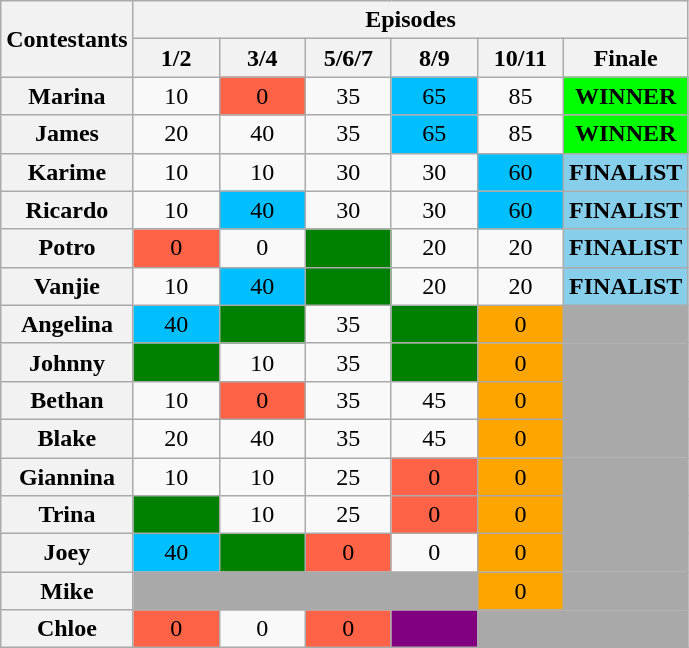<table class="wikitable" style="text-align:center"; white-space:nowrap">
<tr>
<th rowspan=2>Contestants</th>
<th colspan="6">Episodes</th>
</tr>
<tr>
<th width=50px>1/2</th>
<th width=50px>3/4</th>
<th width=50px>5/6/7</th>
<th width=50px>8/9</th>
<th width=50px>10/11</th>
<th>Finale</th>
</tr>
<tr>
<th>Marina</th>
<td>10</td>
<td style="background:tomato">0</td>
<td>35</td>
<td style="background:deepskyblue">65</td>
<td>85</td>
<td style="background:lime"><strong>WINNER</strong></td>
</tr>
<tr>
<th>James</th>
<td>20</td>
<td>40</td>
<td>35</td>
<td style="background:deepskyblue">65</td>
<td>85</td>
<td style="background:lime"><strong>WINNER</strong></td>
</tr>
<tr>
<th>Karime</th>
<td>10</td>
<td>10</td>
<td>30</td>
<td>30</td>
<td style="background:deepskyblue">60</td>
<td style="background:skyblue"><strong>FINALIST</strong></td>
</tr>
<tr>
<th>Ricardo</th>
<td>10</td>
<td style="background:deepskyblue">40</td>
<td>30</td>
<td>30</td>
<td style="background:deepskyblue">60</td>
<td style="background:skyblue"><strong>FINALIST</strong></td>
</tr>
<tr>
<th>Potro</th>
<td style="background:tomato">0</td>
<td>0</td>
<td style="background:green"></td>
<td>20</td>
<td>20</td>
<td style="background:skyblue"><strong>FINALIST</strong></td>
</tr>
<tr>
<th>Vanjie</th>
<td>10</td>
<td style="background:deepskyblue">40</td>
<td style="background:green"></td>
<td>20</td>
<td>20</td>
<td style="background:skyblue"><strong>FINALIST</strong></td>
</tr>
<tr>
<th>Angelina</th>
<td style="background:deepskyblue">40</td>
<td style="background:green"></td>
<td>35</td>
<td style="background:green"></td>
<td style="background:orange">0</td>
<td style="background:darkgray"></td>
</tr>
<tr>
<th>Johnny</th>
<td style="background:green"></td>
<td>10</td>
<td>35</td>
<td style="background:green"></td>
<td style="background:orange">0</td>
<td style="background:darkgray"></td>
</tr>
<tr>
<th>Bethan</th>
<td>10</td>
<td style="background:tomato">0</td>
<td>35</td>
<td>45</td>
<td style="background:orange">0</td>
<td style="background:darkgray"></td>
</tr>
<tr>
<th>Blake</th>
<td>20</td>
<td>40</td>
<td>35</td>
<td>45</td>
<td style="background:orange">0</td>
<td style="background:darkgray"></td>
</tr>
<tr>
<th>Giannina</th>
<td>10</td>
<td>10</td>
<td>25</td>
<td style="background:tomato">0</td>
<td style="background:orange">0</td>
<td style="background:darkgray"></td>
</tr>
<tr>
<th>Trina</th>
<td style="background:green"></td>
<td>10</td>
<td>25</td>
<td style="background:tomato">0</td>
<td style="background:orange">0</td>
<td style="background:darkgray"></td>
</tr>
<tr>
<th>Joey</th>
<td style="background:deepskyblue">40</td>
<td style="background:green"></td>
<td style="background:tomato">0</td>
<td>0</td>
<td style="background:orange">0</td>
<td style="background:darkgray"></td>
</tr>
<tr>
<th>Mike</th>
<td style="background:darkgray" colspan=4></td>
<td style="background:orange">0</td>
<td style="background:darkgray"></td>
</tr>
<tr>
<th>Chloe</th>
<td style="background:tomato">0</td>
<td>0</td>
<td style="background:tomato">0</td>
<td style="background:purple"></td>
<td style="background:darkgray" colspan=2></td>
</tr>
</table>
